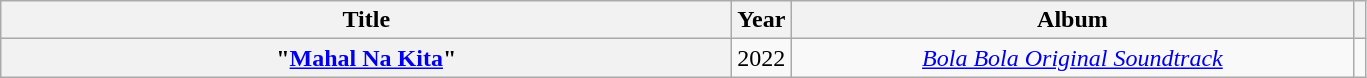<table class="wikitable plainrowheaders" style="text-align:center;">
<tr>
<th scope="col" rowspan="1" style="width:30em;">Title</th>
<th scope="col" rowspan="1" style="width:1em;">Year</th>
<th scope="col" rowspan="1" style="width:23em;">Album</th>
<th></th>
</tr>
<tr>
<th scope="row">"<a href='#'>Mahal Na Kita</a>"</th>
<td rowspan="1">2022</td>
<td><em><a href='#'>Bola Bola Original Soundtrack</a></em></td>
<td></td>
</tr>
</table>
